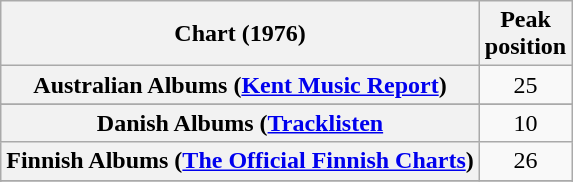<table class="wikitable sortable plainrowheaders">
<tr>
<th>Chart (1976)</th>
<th>Peak<br>position</th>
</tr>
<tr>
<th scope="row">Australian Albums (<a href='#'>Kent Music Report</a>)</th>
<td align="center">25</td>
</tr>
<tr>
</tr>
<tr>
</tr>
<tr>
<th scope="row">Danish Albums (<a href='#'>Tracklisten</a></th>
<td style="text-align:center;">10</td>
</tr>
<tr>
<th scope="row">Finnish Albums (<a href='#'>The Official Finnish Charts</a>)</th>
<td align="center">26</td>
</tr>
<tr>
</tr>
<tr>
</tr>
<tr>
</tr>
<tr>
</tr>
<tr>
</tr>
<tr>
</tr>
</table>
